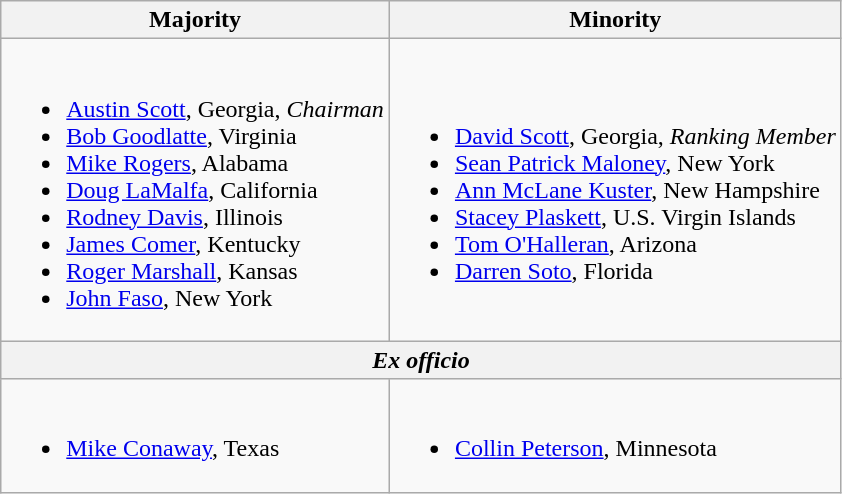<table class=wikitable>
<tr>
<th>Majority</th>
<th>Minority</th>
</tr>
<tr>
<td><br><ul><li><a href='#'>Austin Scott</a>, Georgia, <em>Chairman</em></li><li><a href='#'>Bob Goodlatte</a>, Virginia</li><li><a href='#'>Mike Rogers</a>, Alabama</li><li><a href='#'>Doug LaMalfa</a>, California</li><li><a href='#'>Rodney Davis</a>, Illinois</li><li><a href='#'>James Comer</a>, Kentucky</li><li><a href='#'>Roger Marshall</a>, Kansas</li><li><a href='#'>John Faso</a>, New York</li></ul></td>
<td><br><ul><li><a href='#'>David Scott</a>, Georgia, <em>Ranking Member</em></li><li><a href='#'>Sean Patrick Maloney</a>, New York</li><li><a href='#'>Ann McLane Kuster</a>, New Hampshire</li><li><a href='#'>Stacey Plaskett</a>, U.S. Virgin Islands</li><li><a href='#'>Tom O'Halleran</a>, Arizona</li><li><a href='#'>Darren Soto</a>, Florida</li></ul></td>
</tr>
<tr>
<th colspan=2><em>Ex officio</em></th>
</tr>
<tr>
<td><br><ul><li><a href='#'>Mike Conaway</a>, Texas</li></ul></td>
<td><br><ul><li><a href='#'>Collin Peterson</a>, Minnesota</li></ul></td>
</tr>
</table>
